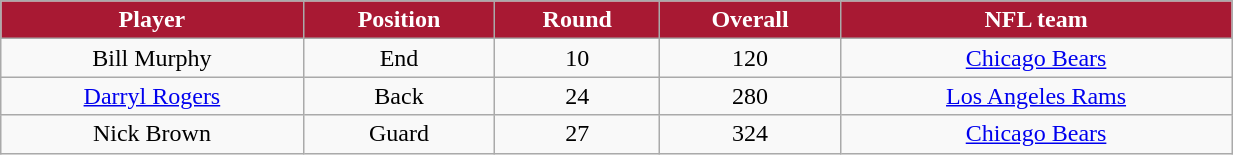<table class="wikitable" width="65%">
<tr align="center"  style="background:#A81933;color:#FFFFFF;">
<td><strong>Player</strong></td>
<td><strong>Position</strong></td>
<td><strong>Round</strong></td>
<td><strong>Overall</strong></td>
<td><strong>NFL team</strong></td>
</tr>
<tr align="center" bgcolor="">
<td>Bill Murphy</td>
<td>End</td>
<td>10</td>
<td>120</td>
<td><a href='#'>Chicago Bears</a></td>
</tr>
<tr align="center" bgcolor="">
<td><a href='#'>Darryl Rogers</a></td>
<td>Back</td>
<td>24</td>
<td>280</td>
<td><a href='#'>Los Angeles Rams</a></td>
</tr>
<tr align="center" bgcolor="">
<td>Nick Brown</td>
<td>Guard</td>
<td>27</td>
<td>324</td>
<td><a href='#'>Chicago Bears</a></td>
</tr>
</table>
